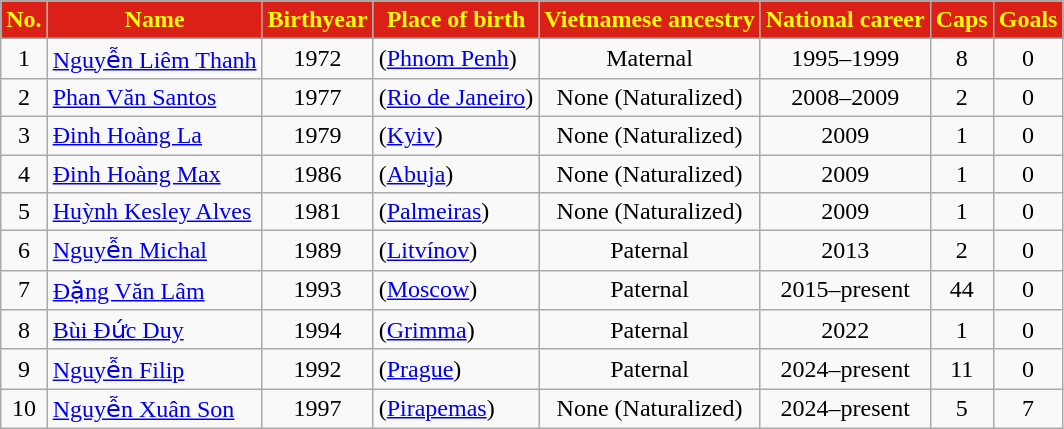<table class="wikitable sortable">
<tr>
<th style="background-color:#DB2017; color:#FFFF00; align="left" valign="center">No.</th>
<th style="background-color:#DB2017; color:#FFFF00; align="left" valign="center">Name</th>
<th style="background-color:#DB2017; color:#FFFF00; align="left" valign="center">Birthyear</th>
<th style="background-color:#DB2017; color:#FFFF00; align="left" valign="center">Place of birth</th>
<th style="background-color:#DB2017; color:#FFFF00; align="left" valign="center">Vietnamese ancestry</th>
<th style="background-color:#DB2017; color:#FFFF00; align="center" valign="center">National career</th>
<th style="background-color:#DB2017; color:#FFFF00; align="center" valign="center">Caps</th>
<th style="background-color:#DB2017; color:#FFFF00; align="center" valign="center">Goals</th>
</tr>
<tr>
<td align="center">1</td>
<td><a href='#'>Nguyễn Liêm Thanh</a></td>
<td align="center">1972</td>
<td> (<a href='#'>Phnom Penh</a>)</td>
<td align="center">Maternal</td>
<td align="center">1995–1999</td>
<td align="center">8</td>
<td align="center">0</td>
</tr>
<tr>
<td align="center">2</td>
<td><a href='#'>Phan Văn Santos</a></td>
<td align="center">1977</td>
<td> (<a href='#'>Rio de Janeiro</a>)</td>
<td align="center">None (Naturalized)</td>
<td align="center">2008–2009</td>
<td align="center">2</td>
<td align="center">0</td>
</tr>
<tr>
<td align="center">3</td>
<td><a href='#'>Đinh Hoàng La</a></td>
<td align="center">1979</td>
<td> (<a href='#'>Kyiv</a>)</td>
<td align="center">None (Naturalized)</td>
<td align="center">2009</td>
<td align="center">1</td>
<td align="center">0</td>
</tr>
<tr>
<td align="center">4</td>
<td><a href='#'>Đinh Hoàng Max</a></td>
<td align="center">1986</td>
<td> (<a href='#'>Abuja</a>)</td>
<td align="center">None (Naturalized)</td>
<td align="center">2009</td>
<td align="center">1</td>
<td align="center">0</td>
</tr>
<tr>
<td align="center">5</td>
<td><a href='#'>Huỳnh Kesley Alves</a></td>
<td align="center">1981</td>
<td> (<a href='#'>Palmeiras</a>)</td>
<td align="center">None (Naturalized)</td>
<td align="center">2009</td>
<td align="center">1</td>
<td align="center">0</td>
</tr>
<tr>
<td align="center">6</td>
<td><a href='#'>Nguyễn Michal</a></td>
<td align="center">1989</td>
<td> (<a href='#'>Litvínov</a>)</td>
<td align="center">Paternal</td>
<td align="center">2013</td>
<td align="center">2</td>
<td align="center">0</td>
</tr>
<tr>
<td align="center">7</td>
<td><a href='#'>Đặng Văn Lâm</a></td>
<td align="center">1993</td>
<td> (<a href='#'>Moscow</a>)</td>
<td align="center">Paternal</td>
<td align="center">2015–present</td>
<td align="center">44</td>
<td align="center">0</td>
</tr>
<tr>
<td align="center">8</td>
<td><a href='#'>Bùi Đức Duy</a></td>
<td align="center">1994</td>
<td> (<a href='#'>Grimma</a>)</td>
<td align="center">Paternal</td>
<td align="center">2022</td>
<td align="center">1</td>
<td align="center">0</td>
</tr>
<tr>
<td align="center">9</td>
<td><a href='#'>Nguyễn Filip</a></td>
<td align="center">1992</td>
<td> (<a href='#'>Prague</a>)</td>
<td align="center">Paternal</td>
<td align="center">2024–present</td>
<td align="center">11</td>
<td align="center">0</td>
</tr>
<tr>
<td align="center">10</td>
<td><a href='#'>Nguyễn Xuân Son</a></td>
<td align="center">1997</td>
<td> (<a href='#'>Pirapemas</a>)</td>
<td align="center">None (Naturalized)</td>
<td align="center">2024–present</td>
<td align="center">5</td>
<td align="center">7<br></td>
</tr>
</table>
